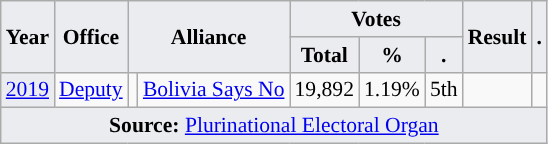<table class="wikitable" style="font-size:90%; text-align:center;">
<tr>
<th style="background-color:#EAECF0;" rowspan=2>Year</th>
<th style="background-color:#EAECF0;" rowspan=2>Office</th>
<th style="background-color:#EAECF0;" colspan=2 rowspan=2>Alliance</th>
<th style="background-color:#EAECF0;" colspan=3>Votes</th>
<th style="background-color:#EAECF0;" rowspan=2>Result</th>
<th style="background-color:#EAECF0;" rowspan=2>.</th>
</tr>
<tr>
<th style="background-color:#EAECF0;">Total</th>
<th style="background-color:#EAECF0;">%</th>
<th style="background-color:#EAECF0;">.</th>
</tr>
<tr>
<td style="background-color:#EAECF0;"><a href='#'>2019</a></td>
<td><a href='#'>Deputy</a></td>
<td style="background-color:"></td>
<td><a href='#'>Bolivia Says No</a></td>
<td>19,892</td>
<td>1.19%</td>
<td>5th</td>
<td></td>
<td></td>
</tr>
<tr>
<td style="background-color:#EAECF0;" colspan=9><strong>Source:</strong> <a href='#'>Plurinational Electoral Organ</a>  </td>
</tr>
</table>
